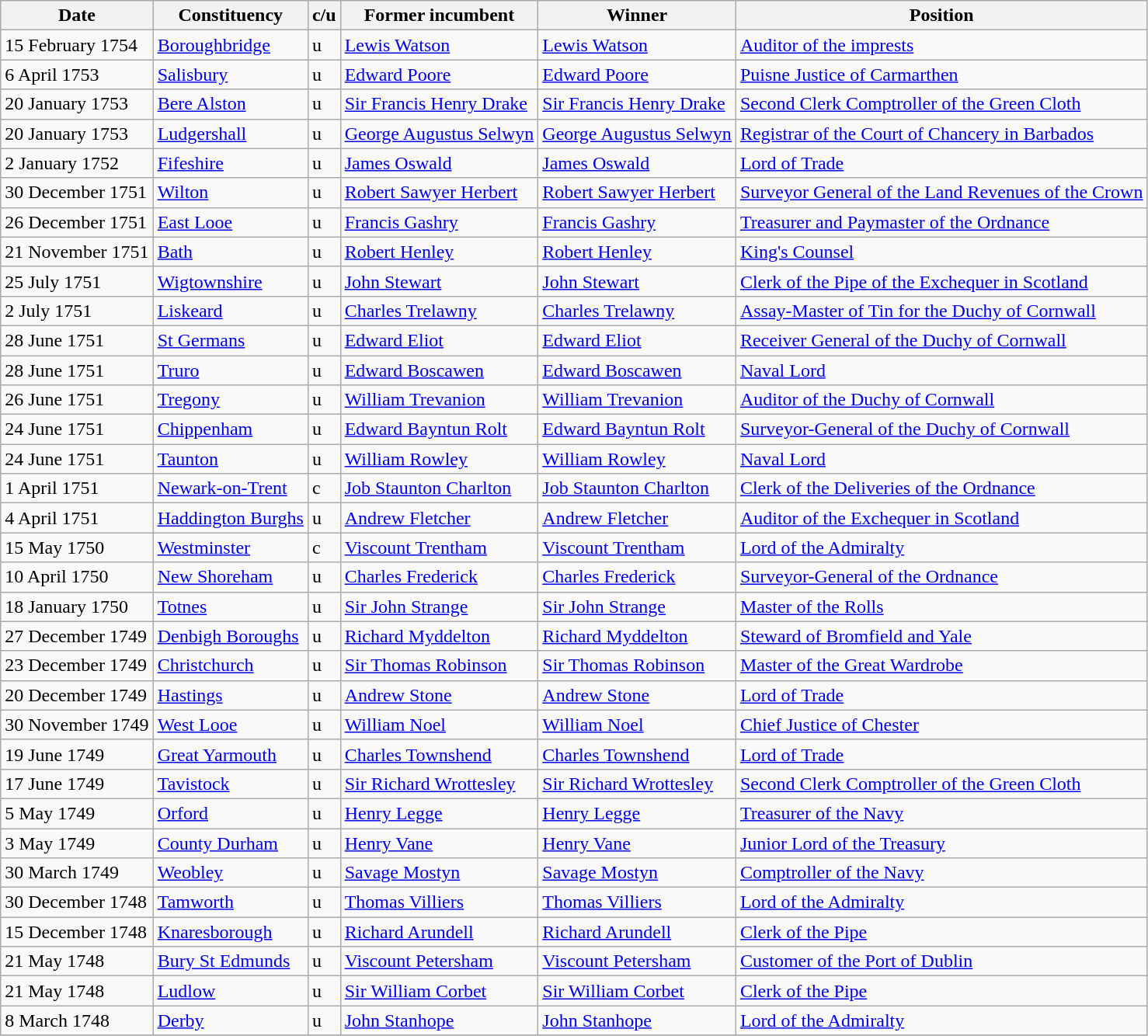<table class="wikitable">
<tr>
<th>Date</th>
<th>Constituency</th>
<th>c/u</th>
<th>Former incumbent</th>
<th>Winner</th>
<th>Position</th>
</tr>
<tr>
<td>15 February 1754</td>
<td><a href='#'>Boroughbridge</a></td>
<td>u</td>
<td><a href='#'>Lewis Watson</a></td>
<td><a href='#'>Lewis Watson</a></td>
<td><a href='#'>Auditor of the imprests</a></td>
</tr>
<tr>
<td>6 April 1753</td>
<td><a href='#'>Salisbury</a></td>
<td>u</td>
<td><a href='#'>Edward Poore</a></td>
<td><a href='#'>Edward Poore</a></td>
<td><a href='#'>Puisne Justice of Carmarthen</a></td>
</tr>
<tr>
<td>20 January 1753</td>
<td><a href='#'>Bere Alston</a></td>
<td>u</td>
<td><a href='#'>Sir Francis Henry Drake</a></td>
<td><a href='#'>Sir Francis Henry Drake</a></td>
<td><a href='#'>Second Clerk Comptroller of the Green Cloth</a></td>
</tr>
<tr>
<td>20 January 1753</td>
<td><a href='#'>Ludgershall</a></td>
<td>u</td>
<td><a href='#'>George Augustus Selwyn</a></td>
<td><a href='#'>George Augustus Selwyn</a></td>
<td><a href='#'>Registrar of the Court of Chancery in Barbados</a></td>
</tr>
<tr>
<td>2 January 1752</td>
<td><a href='#'>Fifeshire</a></td>
<td>u</td>
<td><a href='#'>James Oswald</a></td>
<td><a href='#'>James Oswald</a></td>
<td><a href='#'>Lord of Trade</a></td>
</tr>
<tr>
<td>30 December 1751</td>
<td><a href='#'>Wilton</a></td>
<td>u</td>
<td><a href='#'>Robert Sawyer Herbert</a></td>
<td><a href='#'>Robert Sawyer Herbert</a></td>
<td><a href='#'>Surveyor General of the Land Revenues of the Crown</a></td>
</tr>
<tr>
<td>26 December 1751</td>
<td><a href='#'>East Looe</a></td>
<td>u</td>
<td><a href='#'>Francis Gashry</a></td>
<td><a href='#'>Francis Gashry</a></td>
<td><a href='#'>Treasurer and Paymaster of the Ordnance</a></td>
</tr>
<tr>
<td>21 November 1751</td>
<td><a href='#'>Bath</a></td>
<td>u</td>
<td><a href='#'>Robert Henley</a></td>
<td><a href='#'>Robert Henley</a></td>
<td><a href='#'>King's Counsel</a></td>
</tr>
<tr>
<td>25 July 1751</td>
<td><a href='#'>Wigtownshire</a></td>
<td>u</td>
<td><a href='#'>John Stewart</a></td>
<td><a href='#'>John Stewart</a></td>
<td><a href='#'>Clerk of the Pipe of the Exchequer in Scotland</a></td>
</tr>
<tr>
<td>2 July 1751</td>
<td><a href='#'>Liskeard</a></td>
<td>u</td>
<td><a href='#'>Charles Trelawny</a></td>
<td><a href='#'>Charles Trelawny</a></td>
<td><a href='#'>Assay-Master of Tin for the Duchy of Cornwall</a></td>
</tr>
<tr>
<td>28 June 1751</td>
<td><a href='#'>St Germans</a></td>
<td>u</td>
<td><a href='#'>Edward Eliot</a></td>
<td><a href='#'>Edward Eliot</a></td>
<td><a href='#'>Receiver General of the Duchy of Cornwall</a></td>
</tr>
<tr>
<td>28 June 1751</td>
<td><a href='#'>Truro</a></td>
<td>u</td>
<td><a href='#'>Edward Boscawen</a></td>
<td><a href='#'>Edward Boscawen</a></td>
<td><a href='#'>Naval Lord</a></td>
</tr>
<tr>
<td>26 June 1751</td>
<td><a href='#'>Tregony</a></td>
<td>u</td>
<td><a href='#'>William Trevanion</a></td>
<td><a href='#'>William Trevanion</a></td>
<td><a href='#'>Auditor of the Duchy of Cornwall</a></td>
</tr>
<tr>
<td>24 June 1751</td>
<td><a href='#'>Chippenham</a></td>
<td>u</td>
<td><a href='#'>Edward Bayntun Rolt</a></td>
<td><a href='#'>Edward Bayntun Rolt</a></td>
<td><a href='#'>Surveyor-General of the Duchy of Cornwall</a></td>
</tr>
<tr>
<td>24 June 1751</td>
<td><a href='#'>Taunton</a></td>
<td>u</td>
<td><a href='#'>William Rowley</a></td>
<td><a href='#'>William Rowley</a></td>
<td><a href='#'>Naval Lord</a></td>
</tr>
<tr>
<td>1 April 1751</td>
<td><a href='#'>Newark-on-Trent</a></td>
<td>c</td>
<td><a href='#'>Job Staunton Charlton</a></td>
<td><a href='#'>Job Staunton Charlton</a></td>
<td><a href='#'>Clerk of the Deliveries of the Ordnance</a></td>
</tr>
<tr>
<td>4 April 1751</td>
<td><a href='#'>Haddington Burghs</a></td>
<td>u</td>
<td><a href='#'>Andrew Fletcher</a></td>
<td><a href='#'>Andrew Fletcher</a></td>
<td><a href='#'>Auditor of the Exchequer in Scotland</a></td>
</tr>
<tr>
<td>15 May 1750</td>
<td><a href='#'>Westminster</a></td>
<td>c</td>
<td><a href='#'>Viscount Trentham</a></td>
<td><a href='#'>Viscount Trentham</a></td>
<td><a href='#'>Lord of the Admiralty</a></td>
</tr>
<tr>
<td>10 April 1750</td>
<td><a href='#'>New Shoreham</a></td>
<td>u</td>
<td><a href='#'>Charles Frederick</a></td>
<td><a href='#'>Charles Frederick</a></td>
<td><a href='#'>Surveyor-General of the Ordnance</a></td>
</tr>
<tr>
<td>18 January 1750</td>
<td><a href='#'>Totnes</a></td>
<td>u</td>
<td><a href='#'>Sir John Strange</a></td>
<td><a href='#'>Sir John Strange</a></td>
<td><a href='#'>Master of the Rolls</a></td>
</tr>
<tr>
<td>27 December 1749</td>
<td><a href='#'>Denbigh Boroughs</a></td>
<td>u</td>
<td><a href='#'>Richard Myddelton</a></td>
<td><a href='#'>Richard Myddelton</a></td>
<td><a href='#'>Steward of Bromfield and Yale</a></td>
</tr>
<tr>
<td>23 December 1749</td>
<td><a href='#'>Christchurch</a></td>
<td>u</td>
<td><a href='#'>Sir Thomas Robinson</a></td>
<td><a href='#'>Sir Thomas Robinson</a></td>
<td><a href='#'>Master of the Great Wardrobe</a></td>
</tr>
<tr>
<td>20 December 1749</td>
<td><a href='#'>Hastings</a></td>
<td>u</td>
<td><a href='#'>Andrew Stone</a></td>
<td><a href='#'>Andrew Stone</a></td>
<td><a href='#'>Lord of Trade</a></td>
</tr>
<tr>
<td>30 November 1749</td>
<td><a href='#'>West Looe</a></td>
<td>u</td>
<td><a href='#'>William Noel</a></td>
<td><a href='#'>William Noel</a></td>
<td><a href='#'>Chief Justice of Chester</a></td>
</tr>
<tr>
<td>19 June 1749</td>
<td><a href='#'>Great Yarmouth</a></td>
<td>u</td>
<td><a href='#'>Charles Townshend</a></td>
<td><a href='#'>Charles Townshend</a></td>
<td><a href='#'>Lord of Trade</a></td>
</tr>
<tr>
<td>17 June 1749</td>
<td><a href='#'>Tavistock</a></td>
<td>u</td>
<td><a href='#'>Sir Richard Wrottesley</a></td>
<td><a href='#'>Sir Richard Wrottesley</a></td>
<td><a href='#'>Second Clerk Comptroller of the Green Cloth</a></td>
</tr>
<tr>
<td>5 May 1749</td>
<td><a href='#'>Orford</a></td>
<td>u</td>
<td><a href='#'>Henry Legge</a></td>
<td><a href='#'>Henry Legge</a></td>
<td><a href='#'>Treasurer of the Navy</a></td>
</tr>
<tr>
<td>3 May 1749</td>
<td><a href='#'>County Durham</a></td>
<td>u</td>
<td><a href='#'>Henry Vane</a></td>
<td><a href='#'>Henry Vane</a></td>
<td><a href='#'>Junior Lord of the Treasury</a></td>
</tr>
<tr>
<td>30 March 1749</td>
<td><a href='#'>Weobley</a></td>
<td>u</td>
<td><a href='#'>Savage Mostyn</a></td>
<td><a href='#'>Savage Mostyn</a></td>
<td><a href='#'>Comptroller of the Navy</a></td>
</tr>
<tr>
<td>30 December 1748</td>
<td><a href='#'>Tamworth</a></td>
<td>u</td>
<td><a href='#'>Thomas Villiers</a></td>
<td><a href='#'>Thomas Villiers</a></td>
<td><a href='#'>Lord of the Admiralty</a></td>
</tr>
<tr>
<td>15 December 1748</td>
<td><a href='#'>Knaresborough</a></td>
<td>u</td>
<td><a href='#'>Richard Arundell</a></td>
<td><a href='#'>Richard Arundell</a></td>
<td><a href='#'>Clerk of the Pipe</a></td>
</tr>
<tr>
<td>21 May 1748</td>
<td><a href='#'>Bury St Edmunds</a></td>
<td>u</td>
<td><a href='#'>Viscount Petersham</a></td>
<td><a href='#'>Viscount Petersham</a></td>
<td><a href='#'>Customer of the Port of Dublin</a></td>
</tr>
<tr>
<td>21 May 1748</td>
<td><a href='#'>Ludlow</a></td>
<td>u</td>
<td><a href='#'>Sir William Corbet</a></td>
<td><a href='#'>Sir William Corbet</a></td>
<td><a href='#'>Clerk of the Pipe</a></td>
</tr>
<tr>
<td>8 March 1748</td>
<td><a href='#'>Derby</a></td>
<td>u</td>
<td><a href='#'>John Stanhope</a></td>
<td><a href='#'>John Stanhope</a></td>
<td><a href='#'>Lord of the Admiralty</a></td>
</tr>
<tr>
</tr>
</table>
